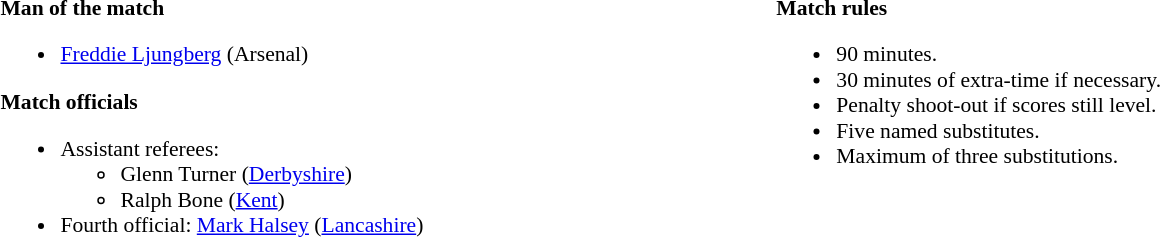<table width=82% style="font-size: 90%">
<tr>
<td width=50% valign=top><br><strong>Man of the match</strong><ul><li><a href='#'>Freddie Ljungberg</a> (Arsenal)</li></ul><strong>Match officials</strong><ul><li>Assistant referees:<ul><li>Glenn Turner (<a href='#'>Derbyshire</a>)</li><li>Ralph Bone (<a href='#'>Kent</a>)</li></ul></li><li>Fourth official: <a href='#'>Mark Halsey</a> (<a href='#'>Lancashire</a>)</li></ul></td>
<td width=50% valign=top><br><strong>Match rules</strong><ul><li>90 minutes.</li><li>30 minutes of extra-time if necessary.</li><li>Penalty shoot-out if scores still level.</li><li>Five named substitutes.</li><li>Maximum of three substitutions.</li></ul></td>
</tr>
</table>
